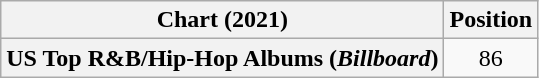<table class="wikitable plainrowheaders" style="text-align:center">
<tr>
<th scope="col">Chart (2021)</th>
<th scope="col">Position</th>
</tr>
<tr>
<th scope="row">US Top R&B/Hip-Hop Albums (<em>Billboard</em>)</th>
<td>86</td>
</tr>
</table>
